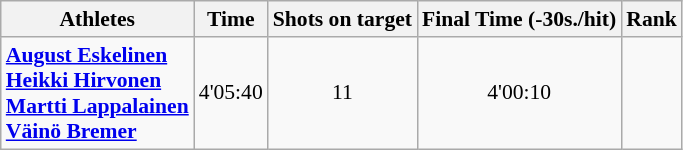<table class="wikitable" style="font-size:90%">
<tr>
<th>Athletes</th>
<th>Time</th>
<th>Shots on target</th>
<th>Final Time (-30s./hit)</th>
<th>Rank</th>
</tr>
<tr>
<td><strong><a href='#'>August Eskelinen</a><br><a href='#'>Heikki Hirvonen</a><br><a href='#'>Martti Lappalainen</a><br><a href='#'>Väinö Bremer</a></strong></td>
<td align="center">4'05:40</td>
<td align="center">11</td>
<td align="center">4'00:10</td>
<td align="center"></td>
</tr>
</table>
